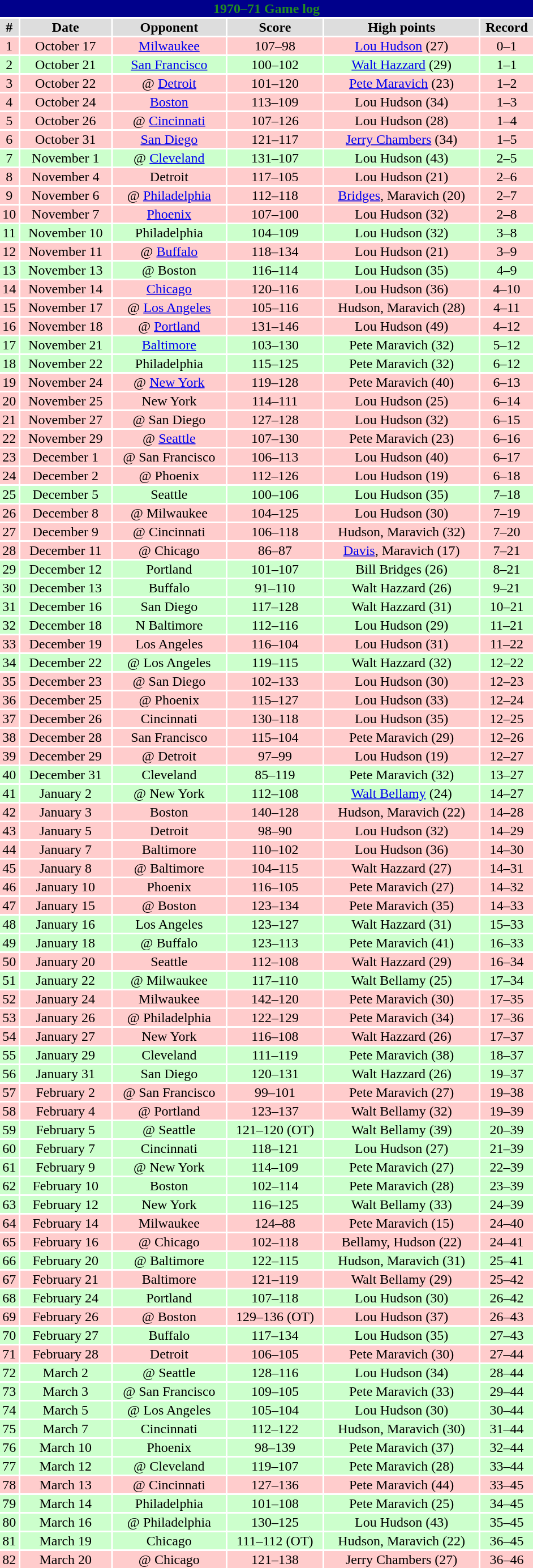<table class="toccolours collapsible" width=50% style="clear:both; margin:1.5em auto; text-align:center">
<tr>
<th colspan=11 style="background:#00008B; color:#228B22;">1970–71 Game log</th>
</tr>
<tr align="center" bgcolor="#dddddd">
<td><strong>#</strong></td>
<td><strong>Date</strong></td>
<td><strong>Opponent</strong></td>
<td><strong>Score</strong></td>
<td><strong>High points</strong></td>
<td><strong>Record</strong></td>
</tr>
<tr align="center" bgcolor="ffcccc">
<td>1</td>
<td>October 17</td>
<td><a href='#'>Milwaukee</a></td>
<td>107–98</td>
<td><a href='#'>Lou Hudson</a> (27)</td>
<td>0–1</td>
</tr>
<tr align="center" bgcolor="ccffcc">
<td>2</td>
<td>October 21</td>
<td><a href='#'>San Francisco</a></td>
<td>100–102</td>
<td><a href='#'>Walt Hazzard</a> (29)</td>
<td>1–1</td>
</tr>
<tr align="center" bgcolor="ffcccc">
<td>3</td>
<td>October 22</td>
<td>@ <a href='#'>Detroit</a></td>
<td>101–120</td>
<td><a href='#'>Pete Maravich</a> (23)</td>
<td>1–2</td>
</tr>
<tr align="center" bgcolor="ffcccc">
<td>4</td>
<td>October 24</td>
<td><a href='#'>Boston</a></td>
<td>113–109</td>
<td>Lou Hudson (34)</td>
<td>1–3</td>
</tr>
<tr align="center" bgcolor="ffcccc">
<td>5</td>
<td>October 26</td>
<td>@ <a href='#'>Cincinnati</a></td>
<td>107–126</td>
<td>Lou Hudson (28)</td>
<td>1–4</td>
</tr>
<tr align="center" bgcolor="ffcccc">
<td>6</td>
<td>October 31</td>
<td><a href='#'>San Diego</a></td>
<td>121–117</td>
<td><a href='#'>Jerry Chambers</a> (34)</td>
<td>1–5</td>
</tr>
<tr align="center" bgcolor="ccffcc">
<td>7</td>
<td>November 1</td>
<td>@ <a href='#'>Cleveland</a></td>
<td>131–107</td>
<td>Lou Hudson (43)</td>
<td>2–5</td>
</tr>
<tr align="center" bgcolor="ffcccc">
<td>8</td>
<td>November 4</td>
<td>Detroit</td>
<td>117–105</td>
<td>Lou Hudson (21)</td>
<td>2–6</td>
</tr>
<tr align="center" bgcolor="ffcccc">
<td>9</td>
<td>November 6</td>
<td>@ <a href='#'>Philadelphia</a></td>
<td>112–118</td>
<td><a href='#'>Bridges</a>, Maravich (20)</td>
<td>2–7</td>
</tr>
<tr align="center" bgcolor="ffcccc">
<td>10</td>
<td>November 7</td>
<td><a href='#'>Phoenix</a></td>
<td>107–100</td>
<td>Lou Hudson (32)</td>
<td>2–8</td>
</tr>
<tr align="center" bgcolor="ccffcc">
<td>11</td>
<td>November 10</td>
<td>Philadelphia</td>
<td>104–109</td>
<td>Lou Hudson (32)</td>
<td>3–8</td>
</tr>
<tr align="center" bgcolor="ffcccc">
<td>12</td>
<td>November 11</td>
<td>@ <a href='#'>Buffalo</a></td>
<td>118–134</td>
<td>Lou Hudson (21)</td>
<td>3–9</td>
</tr>
<tr align="center" bgcolor="ccffcc">
<td>13</td>
<td>November 13</td>
<td>@ Boston</td>
<td>116–114</td>
<td>Lou Hudson (35)</td>
<td>4–9</td>
</tr>
<tr align="center" bgcolor="ffcccc">
<td>14</td>
<td>November 14</td>
<td><a href='#'>Chicago</a></td>
<td>120–116</td>
<td>Lou Hudson (36)</td>
<td>4–10</td>
</tr>
<tr align="center" bgcolor="ffcccc">
<td>15</td>
<td>November 17</td>
<td>@ <a href='#'>Los Angeles</a></td>
<td>105–116</td>
<td>Hudson, Maravich (28)</td>
<td>4–11</td>
</tr>
<tr align="center" bgcolor="ffcccc">
<td>16</td>
<td>November 18</td>
<td>@ <a href='#'>Portland</a></td>
<td>131–146</td>
<td>Lou Hudson (49)</td>
<td>4–12</td>
</tr>
<tr align="center" bgcolor="ccffcc">
<td>17</td>
<td>November 21</td>
<td><a href='#'>Baltimore</a></td>
<td>103–130</td>
<td>Pete Maravich (32)</td>
<td>5–12</td>
</tr>
<tr align="center" bgcolor="ccffcc">
<td>18</td>
<td>November 22</td>
<td>Philadelphia</td>
<td>115–125</td>
<td>Pete Maravich (32)</td>
<td>6–12</td>
</tr>
<tr align="center" bgcolor="ffcccc">
<td>19</td>
<td>November 24</td>
<td>@ <a href='#'>New York</a></td>
<td>119–128</td>
<td>Pete Maravich (40)</td>
<td>6–13</td>
</tr>
<tr align="center" bgcolor="ffcccc">
<td>20</td>
<td>November 25</td>
<td>New York</td>
<td>114–111</td>
<td>Lou Hudson (25)</td>
<td>6–14</td>
</tr>
<tr align="center" bgcolor="ffcccc">
<td>21</td>
<td>November 27</td>
<td>@ San Diego</td>
<td>127–128</td>
<td>Lou Hudson (32)</td>
<td>6–15</td>
</tr>
<tr align="center" bgcolor="ffcccc">
<td>22</td>
<td>November 29</td>
<td>@ <a href='#'>Seattle</a></td>
<td>107–130</td>
<td>Pete Maravich (23)</td>
<td>6–16</td>
</tr>
<tr align="center" bgcolor="ffcccc">
<td>23</td>
<td>December 1</td>
<td>@ San Francisco</td>
<td>106–113</td>
<td>Lou Hudson (40)</td>
<td>6–17</td>
</tr>
<tr align="center" bgcolor="ffcccc">
<td>24</td>
<td>December 2</td>
<td>@ Phoenix</td>
<td>112–126</td>
<td>Lou Hudson (19)</td>
<td>6–18</td>
</tr>
<tr align="center" bgcolor="ccffcc">
<td>25</td>
<td>December 5</td>
<td>Seattle</td>
<td>100–106</td>
<td>Lou Hudson (35)</td>
<td>7–18</td>
</tr>
<tr align="center" bgcolor="ffcccc">
<td>26</td>
<td>December 8</td>
<td>@ Milwaukee</td>
<td>104–125</td>
<td>Lou Hudson (30)</td>
<td>7–19</td>
</tr>
<tr align="center" bgcolor="ffcccc">
<td>27</td>
<td>December 9</td>
<td>@ Cincinnati</td>
<td>106–118</td>
<td>Hudson, Maravich (32)</td>
<td>7–20</td>
</tr>
<tr align="center" bgcolor="ffcccc">
<td>28</td>
<td>December 11</td>
<td>@ Chicago</td>
<td>86–87</td>
<td><a href='#'>Davis</a>, Maravich (17)</td>
<td>7–21</td>
</tr>
<tr align="center" bgcolor="ccffcc">
<td>29</td>
<td>December 12</td>
<td>Portland</td>
<td>101–107</td>
<td>Bill Bridges (26)</td>
<td>8–21</td>
</tr>
<tr align="center" bgcolor="ccffcc">
<td>30</td>
<td>December 13</td>
<td>Buffalo</td>
<td>91–110</td>
<td>Walt Hazzard (26)</td>
<td>9–21</td>
</tr>
<tr align="center" bgcolor="ccffcc">
<td>31</td>
<td>December 16</td>
<td>San Diego</td>
<td>117–128</td>
<td>Walt Hazzard (31)</td>
<td>10–21</td>
</tr>
<tr align="center" bgcolor="ccffcc">
<td>32</td>
<td>December 18</td>
<td>N Baltimore</td>
<td>112–116</td>
<td>Lou Hudson (29)</td>
<td>11–21</td>
</tr>
<tr align="center" bgcolor="ffcccc">
<td>33</td>
<td>December 19</td>
<td>Los Angeles</td>
<td>116–104</td>
<td>Lou Hudson (31)</td>
<td>11–22</td>
</tr>
<tr align="center" bgcolor="ccffcc">
<td>34</td>
<td>December 22</td>
<td>@ Los Angeles</td>
<td>119–115</td>
<td>Walt Hazzard (32)</td>
<td>12–22</td>
</tr>
<tr align="center" bgcolor="ffcccc">
<td>35</td>
<td>December 23</td>
<td>@ San Diego</td>
<td>102–133</td>
<td>Lou Hudson (30)</td>
<td>12–23</td>
</tr>
<tr align="center" bgcolor="ffcccc">
<td>36</td>
<td>December 25</td>
<td>@ Phoenix</td>
<td>115–127</td>
<td>Lou Hudson (33)</td>
<td>12–24</td>
</tr>
<tr align="center" bgcolor="ffcccc">
<td>37</td>
<td>December 26</td>
<td>Cincinnati</td>
<td>130–118</td>
<td>Lou Hudson (35)</td>
<td>12–25</td>
</tr>
<tr align="center" bgcolor="ffcccc">
<td>38</td>
<td>December 28</td>
<td>San Francisco</td>
<td>115–104</td>
<td>Pete Maravich (29)</td>
<td>12–26</td>
</tr>
<tr align="center" bgcolor="ffcccc">
<td>39</td>
<td>December 29</td>
<td>@ Detroit</td>
<td>97–99</td>
<td>Lou Hudson (19)</td>
<td>12–27</td>
</tr>
<tr align="center" bgcolor="ccffcc">
<td>40</td>
<td>December 31</td>
<td>Cleveland</td>
<td>85–119</td>
<td>Pete Maravich (32)</td>
<td>13–27</td>
</tr>
<tr align="center" bgcolor="ccffcc">
<td>41</td>
<td>January 2</td>
<td>@ New York</td>
<td>112–108</td>
<td><a href='#'>Walt Bellamy</a> (24)</td>
<td>14–27</td>
</tr>
<tr align="center" bgcolor="ffcccc">
<td>42</td>
<td>January 3</td>
<td>Boston</td>
<td>140–128</td>
<td>Hudson, Maravich (22)</td>
<td>14–28</td>
</tr>
<tr align="center" bgcolor="ffcccc">
<td>43</td>
<td>January 5</td>
<td>Detroit</td>
<td>98–90</td>
<td>Lou Hudson (32)</td>
<td>14–29</td>
</tr>
<tr align="center" bgcolor="ffcccc">
<td>44</td>
<td>January 7</td>
<td>Baltimore</td>
<td>110–102</td>
<td>Lou Hudson (36)</td>
<td>14–30</td>
</tr>
<tr align="center" bgcolor="ffcccc">
<td>45</td>
<td>January 8</td>
<td>@ Baltimore</td>
<td>104–115</td>
<td>Walt Hazzard (27)</td>
<td>14–31</td>
</tr>
<tr align="center" bgcolor="ffcccc">
<td>46</td>
<td>January 10</td>
<td>Phoenix</td>
<td>116–105</td>
<td>Pete Maravich (27)</td>
<td>14–32</td>
</tr>
<tr align="center" bgcolor="ffcccc">
<td>47</td>
<td>January 15</td>
<td>@ Boston</td>
<td>123–134</td>
<td>Pete Maravich (35)</td>
<td>14–33</td>
</tr>
<tr align="center" bgcolor="ccffcc">
<td>48</td>
<td>January 16</td>
<td>Los Angeles</td>
<td>123–127</td>
<td>Walt Hazzard (31)</td>
<td>15–33</td>
</tr>
<tr align="center" bgcolor="ccffcc">
<td>49</td>
<td>January 18</td>
<td>@ Buffalo</td>
<td>123–113</td>
<td>Pete Maravich (41)</td>
<td>16–33</td>
</tr>
<tr align="center" bgcolor="ffcccc">
<td>50</td>
<td>January 20</td>
<td>Seattle</td>
<td>112–108</td>
<td>Walt Hazzard (29)</td>
<td>16–34</td>
</tr>
<tr align="center" bgcolor="ccffcc">
<td>51</td>
<td>January 22</td>
<td>@ Milwaukee</td>
<td>117–110</td>
<td>Walt Bellamy (25)</td>
<td>17–34</td>
</tr>
<tr align="center" bgcolor="ffcccc">
<td>52</td>
<td>January 24</td>
<td>Milwaukee</td>
<td>142–120</td>
<td>Pete Maravich (30)</td>
<td>17–35</td>
</tr>
<tr align="center" bgcolor="ffcccc">
<td>53</td>
<td>January 26</td>
<td>@ Philadelphia</td>
<td>122–129</td>
<td>Pete Maravich (34)</td>
<td>17–36</td>
</tr>
<tr align="center" bgcolor="ffcccc">
<td>54</td>
<td>January 27</td>
<td>New York</td>
<td>116–108</td>
<td>Walt Hazzard (26)</td>
<td>17–37</td>
</tr>
<tr align="center" bgcolor="ccffcc">
<td>55</td>
<td>January 29</td>
<td>Cleveland</td>
<td>111–119</td>
<td>Pete Maravich (38)</td>
<td>18–37</td>
</tr>
<tr align="center" bgcolor="ccffcc">
<td>56</td>
<td>January 31</td>
<td>San Diego</td>
<td>120–131</td>
<td>Walt Hazzard (26)</td>
<td>19–37</td>
</tr>
<tr align="center" bgcolor="ffcccc">
<td>57</td>
<td>February 2</td>
<td>@ San Francisco</td>
<td>99–101</td>
<td>Pete Maravich (27)</td>
<td>19–38</td>
</tr>
<tr align="center" bgcolor="ffcccc">
<td>58</td>
<td>February 4</td>
<td>@ Portland</td>
<td>123–137</td>
<td>Walt Bellamy (32)</td>
<td>19–39</td>
</tr>
<tr align="center" bgcolor="ccffcc">
<td>59</td>
<td>February 5</td>
<td>@ Seattle</td>
<td>121–120 (OT)</td>
<td>Walt Bellamy (39)</td>
<td>20–39</td>
</tr>
<tr align="center" bgcolor="ccffcc">
<td>60</td>
<td>February 7</td>
<td>Cincinnati</td>
<td>118–121</td>
<td>Lou Hudson (27)</td>
<td>21–39</td>
</tr>
<tr align="center" bgcolor="ccffcc">
<td>61</td>
<td>February 9</td>
<td>@ New York</td>
<td>114–109</td>
<td>Pete Maravich (27)</td>
<td>22–39</td>
</tr>
<tr align="center" bgcolor="ccffcc">
<td>62</td>
<td>February 10</td>
<td>Boston</td>
<td>102–114</td>
<td>Pete Maravich (28)</td>
<td>23–39</td>
</tr>
<tr align="center" bgcolor="ccffcc">
<td>63</td>
<td>February 12</td>
<td>New York</td>
<td>116–125</td>
<td>Walt Bellamy (33)</td>
<td>24–39</td>
</tr>
<tr align="center" bgcolor="ffcccc">
<td>64</td>
<td>February 14</td>
<td>Milwaukee</td>
<td>124–88</td>
<td>Pete Maravich (15)</td>
<td>24–40</td>
</tr>
<tr align="center" bgcolor="ffcccc">
<td>65</td>
<td>February 16</td>
<td>@ Chicago</td>
<td>102–118</td>
<td>Bellamy, Hudson (22)</td>
<td>24–41</td>
</tr>
<tr align="center" bgcolor="ccffcc">
<td>66</td>
<td>February 20</td>
<td>@ Baltimore</td>
<td>122–115</td>
<td>Hudson, Maravich (31)</td>
<td>25–41</td>
</tr>
<tr align="center" bgcolor="ffcccc">
<td>67</td>
<td>February 21</td>
<td>Baltimore</td>
<td>121–119</td>
<td>Walt Bellamy (29)</td>
<td>25–42</td>
</tr>
<tr align="center" bgcolor="ccffcc">
<td>68</td>
<td>February 24</td>
<td>Portland</td>
<td>107–118</td>
<td>Lou Hudson (30)</td>
<td>26–42</td>
</tr>
<tr align="center" bgcolor="ffcccc">
<td>69</td>
<td>February 26</td>
<td>@ Boston</td>
<td>129–136 (OT)</td>
<td>Lou Hudson (37)</td>
<td>26–43</td>
</tr>
<tr align="center" bgcolor="ccffcc">
<td>70</td>
<td>February 27</td>
<td>Buffalo</td>
<td>117–134</td>
<td>Lou Hudson (35)</td>
<td>27–43</td>
</tr>
<tr align="center" bgcolor="ffcccc">
<td>71</td>
<td>February 28</td>
<td>Detroit</td>
<td>106–105</td>
<td>Pete Maravich (30)</td>
<td>27–44</td>
</tr>
<tr align="center" bgcolor="ccffcc">
<td>72</td>
<td>March 2</td>
<td>@ Seattle</td>
<td>128–116</td>
<td>Lou Hudson (34)</td>
<td>28–44</td>
</tr>
<tr align="center" bgcolor="ccffcc">
<td>73</td>
<td>March 3</td>
<td>@ San Francisco</td>
<td>109–105</td>
<td>Pete Maravich (33)</td>
<td>29–44</td>
</tr>
<tr align="center" bgcolor="ccffcc">
<td>74</td>
<td>March 5</td>
<td>@ Los Angeles</td>
<td>105–104</td>
<td>Lou Hudson (30)</td>
<td>30–44</td>
</tr>
<tr align="center" bgcolor="ccffcc">
<td>75</td>
<td>March 7</td>
<td>Cincinnati</td>
<td>112–122</td>
<td>Hudson, Maravich (30)</td>
<td>31–44</td>
</tr>
<tr align="center" bgcolor="ccffcc">
<td>76</td>
<td>March 10</td>
<td>Phoenix</td>
<td>98–139</td>
<td>Pete Maravich (37)</td>
<td>32–44</td>
</tr>
<tr align="center" bgcolor="ccffcc">
<td>77</td>
<td>March 12</td>
<td>@ Cleveland</td>
<td>119–107</td>
<td>Pete Maravich (28)</td>
<td>33–44</td>
</tr>
<tr align="center" bgcolor="ffcccc">
<td>78</td>
<td>March 13</td>
<td>@ Cincinnati</td>
<td>127–136</td>
<td>Pete Maravich (44)</td>
<td>33–45</td>
</tr>
<tr align="center" bgcolor="ccffcc">
<td>79</td>
<td>March 14</td>
<td>Philadelphia</td>
<td>101–108</td>
<td>Pete Maravich (25)</td>
<td>34–45</td>
</tr>
<tr align="center" bgcolor="ccffcc">
<td>80</td>
<td>March 16</td>
<td>@ Philadelphia</td>
<td>130–125</td>
<td>Lou Hudson (43)</td>
<td>35–45</td>
</tr>
<tr align="center" bgcolor="ccffcc">
<td>81</td>
<td>March 19</td>
<td>Chicago</td>
<td>111–112 (OT)</td>
<td>Hudson, Maravich (22)</td>
<td>36–45</td>
</tr>
<tr align="center" bgcolor="ffcccc">
<td>82</td>
<td>March 20</td>
<td>@ Chicago</td>
<td>121–138</td>
<td>Jerry Chambers (27)</td>
<td>36–46</td>
</tr>
</table>
